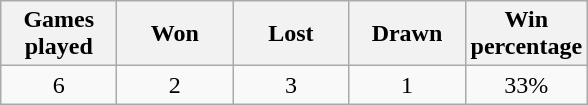<table class="wikitable" style="text-align:center">
<tr>
<th width="70">Games played</th>
<th width="70">Won</th>
<th width="70">Lost</th>
<th width="70">Drawn</th>
<th width="70">Win percentage</th>
</tr>
<tr>
<td>6</td>
<td>2</td>
<td>3</td>
<td>1</td>
<td>33%</td>
</tr>
</table>
